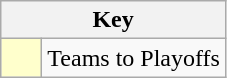<table class="wikitable" style="text-align: center;">
<tr>
<th colspan=2>Key</th>
</tr>
<tr>
<td style="background:#ffffcc; width:20px;"></td>
<td align=left>Teams to Playoffs</td>
</tr>
</table>
